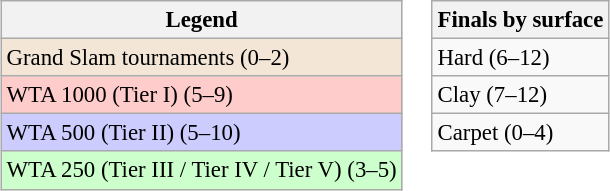<table>
<tr valign=top>
<td><br><table class=wikitable style=font-size:95%>
<tr>
<th>Legend</th>
</tr>
<tr>
<td style="background:#f3e6d7;">Grand Slam tournaments (0–2)</td>
</tr>
<tr>
<td style="background:#fcc;">WTA 1000 (Tier I) (5–9)</td>
</tr>
<tr>
<td style="background:#ccccff;">WTA 500 (Tier II) (5–10)</td>
</tr>
<tr>
<td style="background:#cfc;">WTA 250 (Tier III / Tier IV / Tier V) (3–5)</td>
</tr>
</table>
</td>
<td><br><table class=wikitable style=font-size:95%>
<tr>
<th>Finals by surface</th>
</tr>
<tr>
<td>Hard (6–12)</td>
</tr>
<tr>
<td>Clay (7–12)</td>
</tr>
<tr>
<td>Carpet (0–4)</td>
</tr>
</table>
</td>
</tr>
</table>
